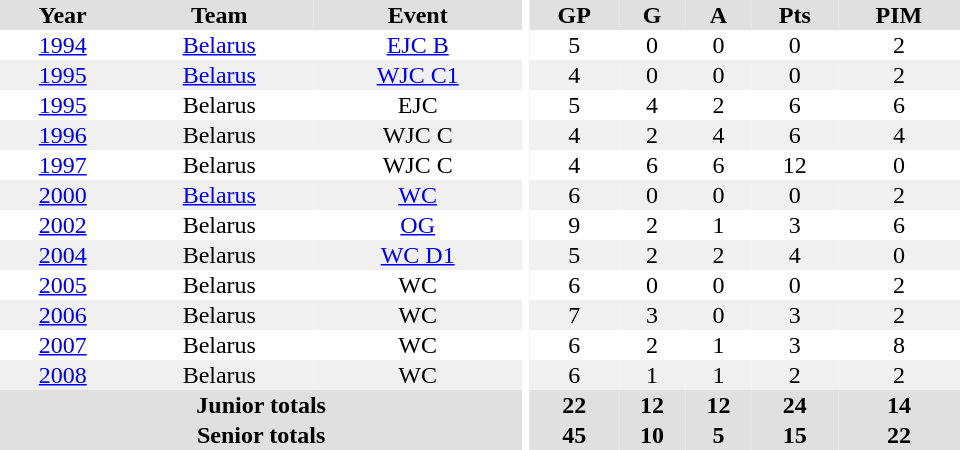<table border="0" cellpadding="1" cellspacing="0" ID="Table3" style="text-align:center; width:40em">
<tr bgcolor="#e0e0e0">
<th>Year</th>
<th>Team</th>
<th>Event</th>
<th rowspan="102" bgcolor="#ffffff"></th>
<th>GP</th>
<th>G</th>
<th>A</th>
<th>Pts</th>
<th>PIM</th>
</tr>
<tr>
<td><a href='#'>1994</a></td>
<td><a href='#'>Belarus</a></td>
<td><a href='#'>EJC B</a></td>
<td>5</td>
<td>0</td>
<td>0</td>
<td>0</td>
<td>2</td>
</tr>
<tr bgcolor="#f0f0f0">
<td><a href='#'>1995</a></td>
<td><a href='#'>Belarus</a></td>
<td><a href='#'>WJC C1</a></td>
<td>4</td>
<td>0</td>
<td>0</td>
<td>0</td>
<td>2</td>
</tr>
<tr>
<td><a href='#'>1995</a></td>
<td>Belarus</td>
<td>EJC</td>
<td>5</td>
<td>4</td>
<td>2</td>
<td>6</td>
<td>6</td>
</tr>
<tr bgcolor="#f0f0f0">
<td><a href='#'>1996</a></td>
<td>Belarus</td>
<td>WJC C</td>
<td>4</td>
<td>2</td>
<td>4</td>
<td>6</td>
<td>4</td>
</tr>
<tr>
<td><a href='#'>1997</a></td>
<td>Belarus</td>
<td>WJC C</td>
<td>4</td>
<td>6</td>
<td>6</td>
<td>12</td>
<td>0</td>
</tr>
<tr bgcolor="#f0f0f0">
<td><a href='#'>2000</a></td>
<td><a href='#'>Belarus</a></td>
<td><a href='#'>WC</a></td>
<td>6</td>
<td>0</td>
<td>0</td>
<td>0</td>
<td>2</td>
</tr>
<tr>
<td><a href='#'>2002</a></td>
<td>Belarus</td>
<td><a href='#'>OG</a></td>
<td>9</td>
<td>2</td>
<td>1</td>
<td>3</td>
<td>6</td>
</tr>
<tr bgcolor="#f0f0f0">
<td><a href='#'>2004</a></td>
<td>Belarus</td>
<td><a href='#'>WC D1</a></td>
<td>5</td>
<td>2</td>
<td>2</td>
<td>4</td>
<td>0</td>
</tr>
<tr>
<td><a href='#'>2005</a></td>
<td>Belarus</td>
<td>WC</td>
<td>6</td>
<td>0</td>
<td>0</td>
<td>0</td>
<td>2</td>
</tr>
<tr bgcolor="#f0f0f0">
<td><a href='#'>2006</a></td>
<td>Belarus</td>
<td>WC</td>
<td>7</td>
<td>3</td>
<td>0</td>
<td>3</td>
<td>2</td>
</tr>
<tr>
<td><a href='#'>2007</a></td>
<td>Belarus</td>
<td>WC</td>
<td>6</td>
<td>2</td>
<td>1</td>
<td>3</td>
<td>8</td>
</tr>
<tr bgcolor="#f0f0f0">
<td><a href='#'>2008</a></td>
<td>Belarus</td>
<td>WC</td>
<td>6</td>
<td>1</td>
<td>1</td>
<td>2</td>
<td>2</td>
</tr>
<tr bgcolor="#e0e0e0">
<th colspan="3">Junior totals</th>
<th>22</th>
<th>12</th>
<th>12</th>
<th>24</th>
<th>14</th>
</tr>
<tr bgcolor="#e0e0e0">
<th colspan="3">Senior totals</th>
<th>45</th>
<th>10</th>
<th>5</th>
<th>15</th>
<th>22</th>
</tr>
</table>
